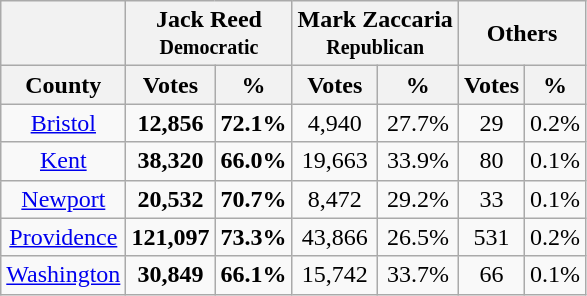<table class="wikitable sortable" style="text-align:center">
<tr>
<th colspan=1></th>
<th align=center colspan=2>Jack Reed<br><small>Democratic</small></th>
<th align=center colspan=2>Mark Zaccaria<br><small>Republican</small></th>
<th align=center colspan=2>Others</th>
</tr>
<tr>
<th align=center>County</th>
<th style="text-align:center;" data-sort-type="number">Votes</th>
<th style="text-align:center;" data-sort-type="number">%</th>
<th style="text-align:center;" data-sort-type="number">Votes</th>
<th style="text-align:center;" data-sort-type="number">%</th>
<th style="text-align:center;" data-sort-type="number">Votes</th>
<th style="text-align:center;" data-sort-type="number">%</th>
</tr>
<tr>
<td><a href='#'>Bristol</a></td>
<td><strong>12,856</strong></td>
<td><strong>72.1%</strong></td>
<td>4,940</td>
<td>27.7%</td>
<td>29</td>
<td>0.2%</td>
</tr>
<tr>
<td><a href='#'>Kent</a></td>
<td><strong>38,320</strong></td>
<td><strong>66.0%</strong></td>
<td>19,663</td>
<td>33.9%</td>
<td>80</td>
<td>0.1%</td>
</tr>
<tr>
<td><a href='#'>Newport</a></td>
<td><strong>20,532</strong></td>
<td><strong>70.7%</strong></td>
<td>8,472</td>
<td>29.2%</td>
<td>33</td>
<td>0.1%</td>
</tr>
<tr>
<td><a href='#'>Providence</a></td>
<td><strong>121,097</strong></td>
<td><strong>73.3%</strong></td>
<td>43,866</td>
<td>26.5%</td>
<td>531</td>
<td>0.2%</td>
</tr>
<tr>
<td><a href='#'>Washington</a></td>
<td><strong>30,849</strong></td>
<td><strong>66.1%</strong></td>
<td>15,742</td>
<td>33.7%</td>
<td>66</td>
<td>0.1%</td>
</tr>
</table>
